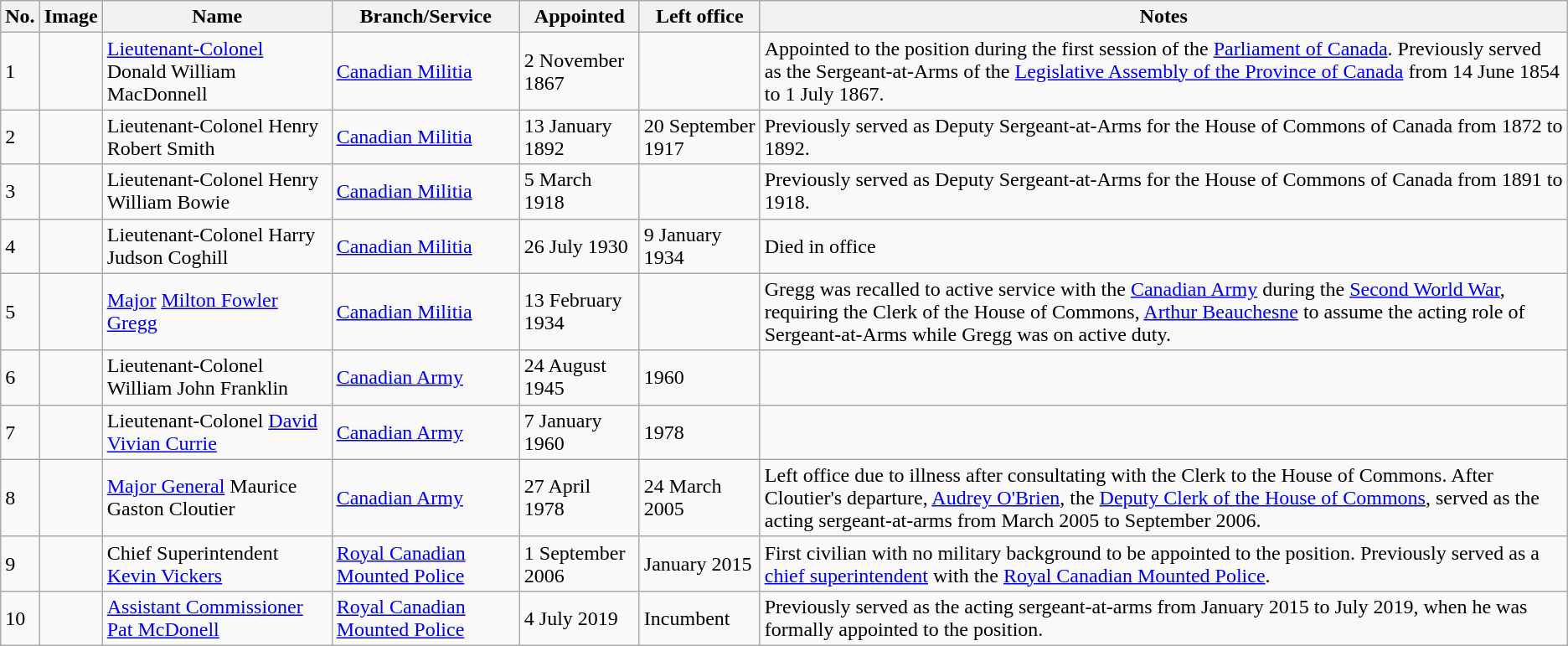<table class="wikitable">
<tr>
<th>No.</th>
<th>Image</th>
<th>Name</th>
<th>Branch/Service</th>
<th>Appointed</th>
<th>Left office</th>
<th>Notes</th>
</tr>
<tr>
<td>1</td>
<td></td>
<td><a href='#'>Lieutenant-Colonel</a> Donald William MacDonnell</td>
<td><a href='#'>Canadian Militia</a></td>
<td>2 November 1867</td>
<td></td>
<td>Appointed to the position during the first session of the <a href='#'>Parliament of Canada</a>. Previously served as the Sergeant-at-Arms of the <a href='#'>Legislative Assembly of the Province of Canada</a> from 14 June 1854 to 1 July 1867.</td>
</tr>
<tr>
<td>2</td>
<td></td>
<td>Lieutenant-Colonel Henry Robert Smith</td>
<td><a href='#'>Canadian Militia</a></td>
<td>13 January 1892</td>
<td>20 September 1917</td>
<td>Previously served as Deputy Sergeant-at-Arms for the House of Commons of Canada from 1872 to 1892.</td>
</tr>
<tr>
<td>3</td>
<td></td>
<td>Lieutenant-Colonel Henry William Bowie</td>
<td><a href='#'>Canadian Militia</a></td>
<td>5 March 1918</td>
<td></td>
<td>Previously served as Deputy Sergeant-at-Arms for the House of Commons of Canada from 1891 to 1918.</td>
</tr>
<tr>
<td>4</td>
<td></td>
<td>Lieutenant-Colonel Harry Judson Coghill</td>
<td><a href='#'>Canadian Militia</a></td>
<td>26 July 1930</td>
<td>9 January 1934</td>
<td>Died in office</td>
</tr>
<tr>
<td>5</td>
<td></td>
<td><a href='#'>Major</a> <a href='#'>Milton Fowler Gregg</a></td>
<td><a href='#'>Canadian Militia</a></td>
<td>13 February 1934</td>
<td></td>
<td>Gregg was recalled to active service with the <a href='#'>Canadian Army</a> during the <a href='#'>Second World War</a>, requiring the Clerk of the House of Commons, <a href='#'>Arthur Beauchesne</a> to assume the acting role of Sergeant-at-Arms while Gregg was on active duty.</td>
</tr>
<tr>
<td>6</td>
<td></td>
<td>Lieutenant-Colonel William John Franklin</td>
<td><a href='#'>Canadian Army</a></td>
<td>24 August 1945</td>
<td>1960</td>
<td></td>
</tr>
<tr>
<td>7</td>
<td></td>
<td>Lieutenant-Colonel <a href='#'>David Vivian Currie</a></td>
<td><a href='#'>Canadian Army</a></td>
<td>7 January 1960</td>
<td>1978</td>
<td></td>
</tr>
<tr>
<td>8</td>
<td></td>
<td><a href='#'>Major General</a> Maurice Gaston Cloutier</td>
<td><a href='#'>Canadian Army</a></td>
<td>27 April 1978</td>
<td>24 March 2005</td>
<td>Left office due to illness after consultating with the Clerk to the House of Commons. After Cloutier's departure, <a href='#'>Audrey O'Brien</a>, the <a href='#'>Deputy Clerk of the House of Commons</a>, served as the acting sergeant-at-arms from March 2005 to September 2006.</td>
</tr>
<tr>
<td>9</td>
<td></td>
<td>Chief Superintendent <a href='#'>Kevin Vickers</a></td>
<td><a href='#'>Royal Canadian Mounted Police</a></td>
<td>1 September 2006</td>
<td>January 2015</td>
<td>First civilian with no military background to be appointed to the position. Previously served as a <a href='#'>chief superintendent</a> with the <a href='#'>Royal Canadian Mounted Police</a>.</td>
</tr>
<tr>
<td>10</td>
<td></td>
<td><a href='#'>Assistant Commissioner</a> <a href='#'>Pat McDonell</a></td>
<td><a href='#'>Royal Canadian Mounted Police</a></td>
<td>4 July 2019</td>
<td>Incumbent</td>
<td>Previously served as the acting sergeant-at-arms from January 2015 to July 2019, when he was formally appointed to the position.</td>
</tr>
</table>
